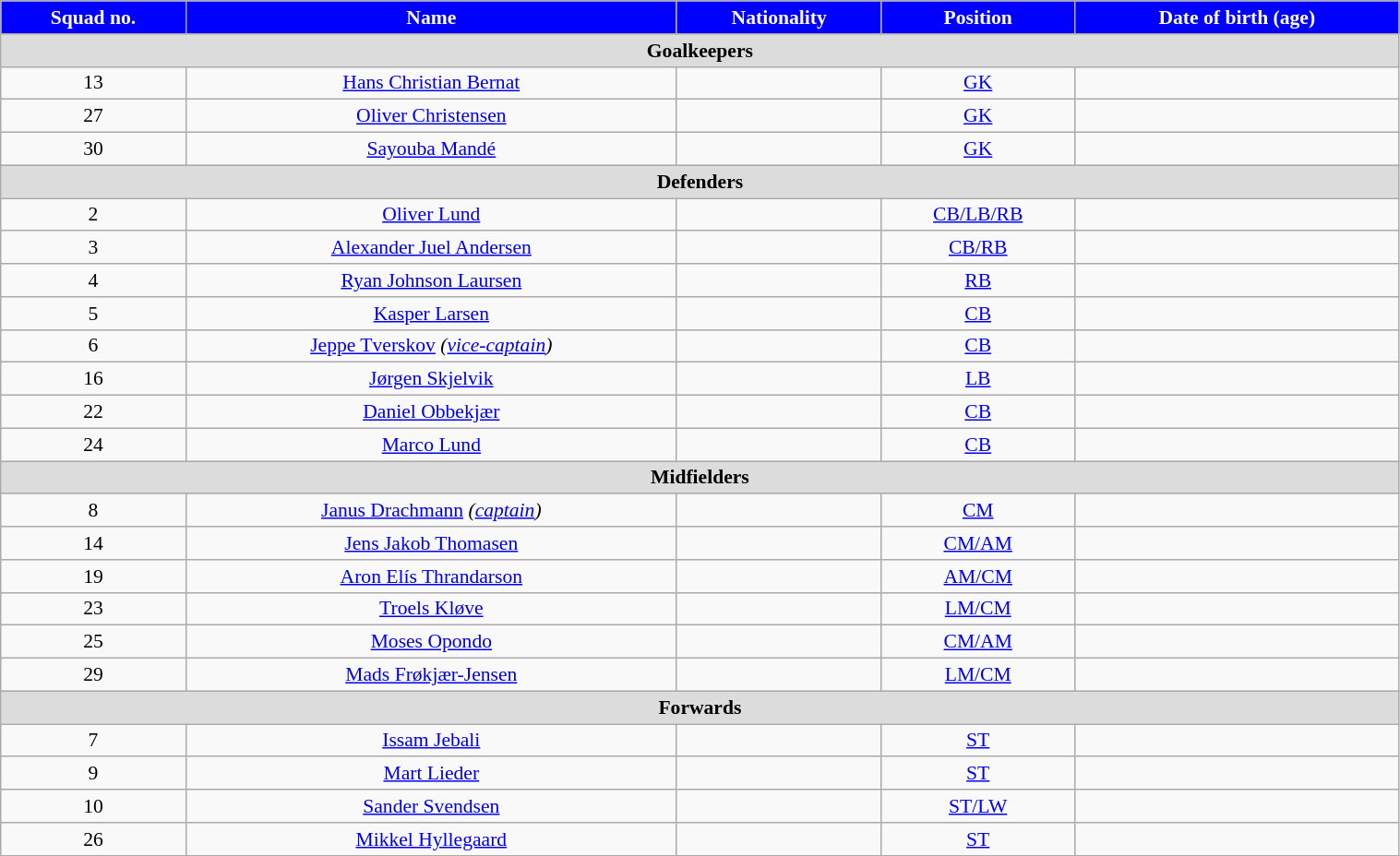<table class="wikitable" style="text-align:center; font-size:90%; width:80%">
<tr>
<th style="background:#0000ff; color:white; text-align:center">Squad no.</th>
<th style="background:#0000ff; color:white; text-align:center">Name</th>
<th style="background:#0000ff; color:white; text-align:center">Nationality</th>
<th style="background:#0000ff; color:white; text-align:center">Position</th>
<th style="background:#0000ff; color:white; text-align:center">Date of birth (age)</th>
</tr>
<tr>
<th colspan="6" style="background:#dcdcdc; text-align:center">Goalkeepers</th>
</tr>
<tr>
<td>13</td>
<td><a href='#'>Hans Christian Bernat</a></td>
<td></td>
<td><a href='#'>GK</a></td>
<td></td>
</tr>
<tr>
<td>27</td>
<td><a href='#'>Oliver Christensen</a></td>
<td></td>
<td><a href='#'>GK</a></td>
<td></td>
</tr>
<tr>
<td>30</td>
<td><a href='#'>Sayouba Mandé</a></td>
<td></td>
<td><a href='#'>GK</a></td>
<td></td>
</tr>
<tr>
<th colspan="6" style="background:#dcdcdc; text-align:center">Defenders</th>
</tr>
<tr>
<td>2</td>
<td><a href='#'>Oliver Lund</a></td>
<td></td>
<td><a href='#'>CB/LB/RB</a></td>
<td></td>
</tr>
<tr>
<td>3</td>
<td><a href='#'>Alexander Juel Andersen</a></td>
<td></td>
<td><a href='#'>CB/RB</a></td>
<td></td>
</tr>
<tr>
<td>4</td>
<td><a href='#'>Ryan Johnson Laursen</a></td>
<td></td>
<td><a href='#'>RB</a></td>
<td></td>
</tr>
<tr>
<td>5</td>
<td><a href='#'>Kasper Larsen</a></td>
<td></td>
<td><a href='#'>CB</a></td>
<td></td>
</tr>
<tr>
<td>6</td>
<td><a href='#'>Jeppe Tverskov</a> <em>(<a href='#'>vice-captain</a>)</em></td>
<td></td>
<td><a href='#'>CB</a></td>
<td></td>
</tr>
<tr>
<td>16</td>
<td><a href='#'>Jørgen Skjelvik</a></td>
<td></td>
<td><a href='#'>LB</a></td>
<td></td>
</tr>
<tr>
<td>22</td>
<td><a href='#'>Daniel Obbekjær</a></td>
<td></td>
<td><a href='#'>CB</a></td>
<td></td>
</tr>
<tr>
<td>24</td>
<td><a href='#'>Marco Lund</a></td>
<td></td>
<td><a href='#'>CB</a></td>
<td></td>
</tr>
<tr>
<th colspan="6" style="background:#dcdcdc; text-align:center">Midfielders</th>
</tr>
<tr>
<td>8</td>
<td><a href='#'>Janus Drachmann</a> <em>(<a href='#'>captain</a>)</em></td>
<td></td>
<td><a href='#'>CM</a></td>
<td></td>
</tr>
<tr>
<td>14</td>
<td><a href='#'>Jens Jakob Thomasen</a></td>
<td></td>
<td><a href='#'>CM/AM</a></td>
<td></td>
</tr>
<tr>
<td>19</td>
<td><a href='#'>Aron Elís Thrandarson</a></td>
<td></td>
<td><a href='#'>AM/CM</a></td>
<td></td>
</tr>
<tr>
<td>23</td>
<td><a href='#'>Troels Kløve</a></td>
<td></td>
<td><a href='#'>LM/CM</a></td>
<td></td>
</tr>
<tr>
<td>25</td>
<td><a href='#'>Moses Opondo</a></td>
<td></td>
<td><a href='#'>CM/AM</a></td>
<td></td>
</tr>
<tr>
<td>29</td>
<td><a href='#'>Mads Frøkjær-Jensen</a></td>
<td></td>
<td><a href='#'>LM/CM</a></td>
<td></td>
</tr>
<tr>
<th colspan="6" style="background:#dcdcdc; text-align:center">Forwards</th>
</tr>
<tr>
<td>7</td>
<td><a href='#'>Issam Jebali</a></td>
<td></td>
<td><a href='#'>ST</a></td>
<td></td>
</tr>
<tr>
<td>9</td>
<td><a href='#'>Mart Lieder</a></td>
<td></td>
<td><a href='#'>ST</a></td>
<td></td>
</tr>
<tr>
<td>10</td>
<td><a href='#'>Sander Svendsen</a></td>
<td></td>
<td><a href='#'>ST/LW</a></td>
<td></td>
</tr>
<tr>
<td>26</td>
<td><a href='#'>Mikkel Hyllegaard</a></td>
<td></td>
<td><a href='#'>ST</a></td>
<td></td>
</tr>
<tr>
</tr>
</table>
